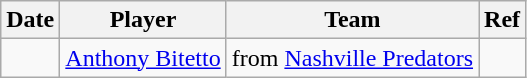<table class="wikitable">
<tr>
<th>Date</th>
<th>Player</th>
<th>Team</th>
<th>Ref</th>
</tr>
<tr>
<td></td>
<td><a href='#'>Anthony Bitetto</a></td>
<td>from <a href='#'>Nashville Predators</a></td>
<td></td>
</tr>
</table>
